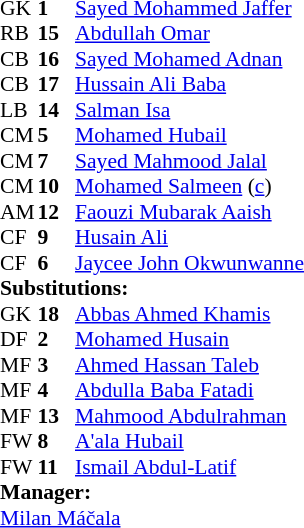<table style="font-size:90%; margin:0.2em auto;" cellspacing="0" cellpadding="0">
<tr>
<th width="25"></th>
<th width="25"></th>
</tr>
<tr>
<td>GK</td>
<td><strong>1</strong></td>
<td><a href='#'>Sayed Mohammed Jaffer</a></td>
</tr>
<tr>
<td>RB</td>
<td><strong>15</strong></td>
<td><a href='#'>Abdullah Omar</a></td>
</tr>
<tr>
<td>CB</td>
<td><strong>16</strong></td>
<td><a href='#'>Sayed Mohamed Adnan</a></td>
</tr>
<tr>
<td>CB</td>
<td><strong>17</strong></td>
<td><a href='#'>Hussain Ali Baba</a></td>
</tr>
<tr>
<td>LB</td>
<td><strong>14</strong></td>
<td><a href='#'>Salman Isa</a></td>
<td></td>
<td></td>
</tr>
<tr>
<td>CM</td>
<td><strong>5</strong></td>
<td><a href='#'>Mohamed Hubail</a></td>
</tr>
<tr>
<td>CM</td>
<td><strong>7</strong></td>
<td><a href='#'>Sayed Mahmood Jalal</a></td>
</tr>
<tr>
<td>CM</td>
<td><strong>10</strong></td>
<td><a href='#'>Mohamed Salmeen</a> (<a href='#'>c</a>)</td>
</tr>
<tr>
<td>AM</td>
<td><strong>12</strong></td>
<td><a href='#'>Faouzi Mubarak Aaish</a></td>
</tr>
<tr>
<td>CF</td>
<td><strong>9</strong></td>
<td><a href='#'>Husain Ali</a></td>
<td></td>
<td></td>
</tr>
<tr>
<td>CF</td>
<td><strong>6</strong></td>
<td><a href='#'>Jaycee John Okwunwanne</a></td>
<td></td>
<td></td>
</tr>
<tr>
<td colspan=3><strong>Substitutions:</strong></td>
</tr>
<tr>
<td>GK</td>
<td><strong>18</strong></td>
<td><a href='#'>Abbas Ahmed Khamis</a></td>
</tr>
<tr>
<td>DF</td>
<td><strong>2</strong></td>
<td><a href='#'>Mohamed Husain</a></td>
</tr>
<tr>
<td>MF</td>
<td><strong>3</strong></td>
<td><a href='#'>Ahmed Hassan Taleb</a></td>
</tr>
<tr>
<td>MF</td>
<td><strong>4</strong></td>
<td><a href='#'>Abdulla Baba Fatadi</a></td>
</tr>
<tr>
<td>MF</td>
<td><strong>13</strong></td>
<td><a href='#'>Mahmood Abdulrahman</a></td>
<td></td>
<td></td>
</tr>
<tr>
<td>FW</td>
<td><strong>8</strong></td>
<td><a href='#'>A'ala Hubail</a></td>
<td></td>
<td></td>
</tr>
<tr>
<td>FW</td>
<td><strong>11</strong></td>
<td><a href='#'>Ismail Abdul-Latif</a></td>
<td></td>
<td></td>
</tr>
<tr>
<td colspan=3><strong>Manager:</strong></td>
</tr>
<tr>
<td colspan="4"> <a href='#'>Milan Máčala</a></td>
</tr>
</table>
